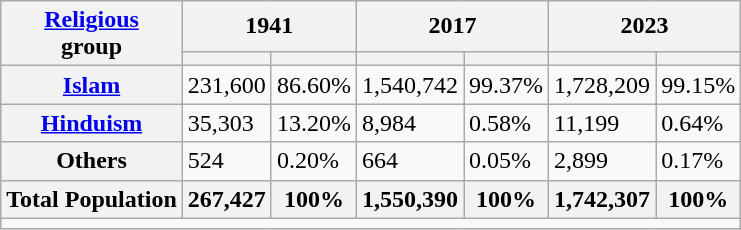<table class="wikitable sortable">
<tr>
<th rowspan="2"><a href='#'>Religious</a><br>group</th>
<th colspan="2">1941</th>
<th colspan="2">2017</th>
<th colspan="2">2023</th>
</tr>
<tr>
<th><a href='#'></a></th>
<th></th>
<th></th>
<th></th>
<th></th>
<th></th>
</tr>
<tr>
<th><a href='#'>Islam</a> </th>
<td>231,600</td>
<td>86.60%</td>
<td>1,540,742</td>
<td>99.37%</td>
<td>1,728,209</td>
<td>99.15%</td>
</tr>
<tr>
<th><a href='#'>Hinduism</a> </th>
<td>35,303</td>
<td>13.20%</td>
<td>8,984</td>
<td>0.58%</td>
<td>11,199</td>
<td>0.64%</td>
</tr>
<tr>
<th>Others </th>
<td>524</td>
<td>0.20%</td>
<td>664</td>
<td>0.05%</td>
<td>2,899</td>
<td>0.17%</td>
</tr>
<tr>
<th>Total Population</th>
<th>267,427</th>
<th>100%</th>
<th>1,550,390</th>
<th>100%</th>
<th>1,742,307</th>
<th>100%</th>
</tr>
<tr class="sortbottom">
<td colspan="7"></td>
</tr>
</table>
